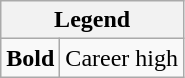<table class="wikitable mw-collapsible">
<tr>
<th colspan="2">Legend</th>
</tr>
<tr>
<td><strong>Bold</strong></td>
<td>Career high</td>
</tr>
</table>
